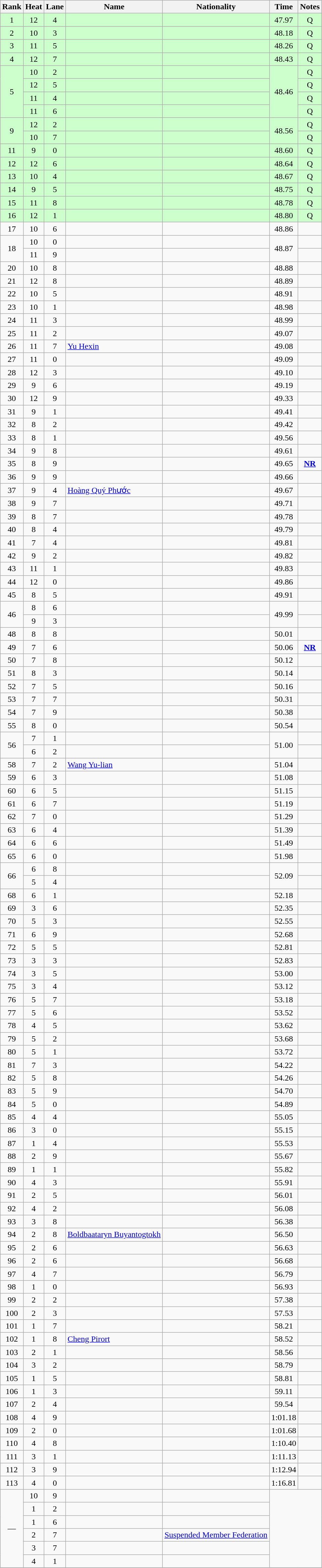<table class="wikitable sortable" style="text-align:center">
<tr>
<th>Rank</th>
<th>Heat</th>
<th>Lane</th>
<th>Name</th>
<th>Nationality</th>
<th>Time</th>
<th>Notes</th>
</tr>
<tr bgcolor=ccffcc>
<td>1</td>
<td>12</td>
<td>4</td>
<td align=left></td>
<td align=left></td>
<td>47.97</td>
<td>Q</td>
</tr>
<tr bgcolor=ccffcc>
<td>2</td>
<td>10</td>
<td>3</td>
<td align=left></td>
<td align=left></td>
<td>48.18</td>
<td>Q</td>
</tr>
<tr bgcolor=ccffcc>
<td>3</td>
<td>11</td>
<td>5</td>
<td align=left></td>
<td align=left></td>
<td>48.26</td>
<td>Q</td>
</tr>
<tr bgcolor=ccffcc>
<td>4</td>
<td>12</td>
<td>7</td>
<td align=left></td>
<td align=left></td>
<td>48.43</td>
<td>Q</td>
</tr>
<tr bgcolor=ccffcc>
<td rowspan=4>5</td>
<td>10</td>
<td>2</td>
<td align=left></td>
<td align=left></td>
<td rowspan=4>48.46</td>
<td>Q</td>
</tr>
<tr bgcolor=ccffcc>
<td>12</td>
<td>5</td>
<td align=left></td>
<td align=left></td>
<td>Q</td>
</tr>
<tr bgcolor=ccffcc>
<td>11</td>
<td>4</td>
<td align=left></td>
<td align=left></td>
<td>Q</td>
</tr>
<tr bgcolor=ccffcc>
<td>11</td>
<td>6</td>
<td align=left></td>
<td align=left></td>
<td>Q</td>
</tr>
<tr bgcolor=ccffcc>
<td rowspan=2>9</td>
<td>12</td>
<td>2</td>
<td align=left></td>
<td align=left></td>
<td rowspan=2>48.56</td>
<td>Q</td>
</tr>
<tr bgcolor=ccffcc>
<td>10</td>
<td>7</td>
<td align=left></td>
<td align=left></td>
<td>Q</td>
</tr>
<tr bgcolor=ccffcc>
<td>11</td>
<td>9</td>
<td>0</td>
<td align=left></td>
<td align=left></td>
<td>48.60</td>
<td>Q</td>
</tr>
<tr bgcolor=ccffcc>
<td>12</td>
<td>12</td>
<td>6</td>
<td align=left></td>
<td align=left></td>
<td>48.64</td>
<td>Q</td>
</tr>
<tr bgcolor=ccffcc>
<td>13</td>
<td>10</td>
<td>4</td>
<td align=left></td>
<td align=left></td>
<td>48.67</td>
<td>Q</td>
</tr>
<tr bgcolor=ccffcc>
<td>14</td>
<td>9</td>
<td>5</td>
<td align=left></td>
<td align=left></td>
<td>48.75</td>
<td>Q</td>
</tr>
<tr bgcolor=ccffcc>
<td>15</td>
<td>11</td>
<td>8</td>
<td align=left></td>
<td align=left></td>
<td>48.78</td>
<td>Q</td>
</tr>
<tr bgcolor=ccffcc>
<td>16</td>
<td>12</td>
<td>1</td>
<td align=left></td>
<td align=left></td>
<td>48.80</td>
<td>Q</td>
</tr>
<tr>
<td>17</td>
<td>10</td>
<td>6</td>
<td align=left></td>
<td align=left></td>
<td>48.86</td>
<td></td>
</tr>
<tr>
<td rowspan=2>18</td>
<td>10</td>
<td>0</td>
<td align=left></td>
<td align=left></td>
<td rowspan=2>48.87</td>
<td></td>
</tr>
<tr>
<td>11</td>
<td>9</td>
<td align=left></td>
<td align=left></td>
<td></td>
</tr>
<tr>
<td>20</td>
<td>10</td>
<td>8</td>
<td align=left></td>
<td align=left></td>
<td>48.88</td>
<td></td>
</tr>
<tr>
<td>21</td>
<td>12</td>
<td>8</td>
<td align=left></td>
<td align=left></td>
<td>48.89</td>
<td></td>
</tr>
<tr>
<td>22</td>
<td>10</td>
<td>5</td>
<td align=left></td>
<td align=left></td>
<td>48.91</td>
<td></td>
</tr>
<tr>
<td>23</td>
<td>10</td>
<td>1</td>
<td align=left></td>
<td align=left></td>
<td>48.98</td>
<td></td>
</tr>
<tr>
<td>24</td>
<td>11</td>
<td>3</td>
<td align=left></td>
<td align=left></td>
<td>48.99</td>
<td></td>
</tr>
<tr>
<td>25</td>
<td>11</td>
<td>2</td>
<td align=left></td>
<td align=left></td>
<td>49.07</td>
<td></td>
</tr>
<tr>
<td>26</td>
<td>11</td>
<td>7</td>
<td align=left><a href='#'>Yu Hexin</a></td>
<td align=left></td>
<td>49.08</td>
<td></td>
</tr>
<tr>
<td>27</td>
<td>11</td>
<td>0</td>
<td align=left></td>
<td align=left></td>
<td>49.09</td>
<td></td>
</tr>
<tr>
<td>28</td>
<td>12</td>
<td>3</td>
<td align=left></td>
<td align=left></td>
<td>49.10</td>
<td></td>
</tr>
<tr>
<td>29</td>
<td>9</td>
<td>6</td>
<td align=left></td>
<td align=left></td>
<td>49.19</td>
<td></td>
</tr>
<tr>
<td>30</td>
<td>12</td>
<td>9</td>
<td align=left></td>
<td align=left></td>
<td>49.33</td>
<td></td>
</tr>
<tr>
<td>31</td>
<td>9</td>
<td>1</td>
<td align=left></td>
<td align=left></td>
<td>49.41</td>
<td></td>
</tr>
<tr>
<td>32</td>
<td>8</td>
<td>2</td>
<td align=left></td>
<td align=left></td>
<td>49.42</td>
<td></td>
</tr>
<tr>
<td>33</td>
<td>8</td>
<td>1</td>
<td align=left></td>
<td align=left></td>
<td>49.56</td>
<td></td>
</tr>
<tr>
<td>34</td>
<td>9</td>
<td>8</td>
<td align=left></td>
<td align=left></td>
<td>49.61</td>
<td></td>
</tr>
<tr>
<td>35</td>
<td>8</td>
<td>9</td>
<td align=left></td>
<td align=left></td>
<td>49.65</td>
<td><strong><a href='#'>NR</a></strong></td>
</tr>
<tr>
<td>36</td>
<td>9</td>
<td>9</td>
<td align=left></td>
<td align=left></td>
<td>49.66</td>
<td></td>
</tr>
<tr>
<td>37</td>
<td>9</td>
<td>4</td>
<td align=left><a href='#'>Hoàng Quý Phước</a></td>
<td align=left></td>
<td>49.67</td>
<td></td>
</tr>
<tr>
<td>38</td>
<td>9</td>
<td>7</td>
<td align=left></td>
<td align=left></td>
<td>49.71</td>
<td></td>
</tr>
<tr>
<td>39</td>
<td>8</td>
<td>7</td>
<td align=left></td>
<td align=left></td>
<td>49.78</td>
<td></td>
</tr>
<tr>
<td>40</td>
<td>8</td>
<td>4</td>
<td align=left></td>
<td align=left></td>
<td>49.79</td>
<td></td>
</tr>
<tr>
<td>41</td>
<td>7</td>
<td>4</td>
<td align=left></td>
<td align=left></td>
<td>49.81</td>
<td></td>
</tr>
<tr>
<td>42</td>
<td>9</td>
<td>2</td>
<td align=left></td>
<td align=left></td>
<td>49.82</td>
<td></td>
</tr>
<tr>
<td>43</td>
<td>11</td>
<td>1</td>
<td align=left></td>
<td align=left></td>
<td>49.83</td>
<td></td>
</tr>
<tr>
<td>44</td>
<td>12</td>
<td>0</td>
<td align=left></td>
<td align=left></td>
<td>49.86</td>
<td></td>
</tr>
<tr>
<td>45</td>
<td>8</td>
<td>5</td>
<td align=left></td>
<td align=left></td>
<td>49.91</td>
<td></td>
</tr>
<tr>
<td rowspan=2>46</td>
<td>8</td>
<td>6</td>
<td align=left></td>
<td align=left></td>
<td rowspan=2>49.99</td>
<td></td>
</tr>
<tr>
<td>9</td>
<td>3</td>
<td align=left></td>
<td align=left></td>
<td></td>
</tr>
<tr>
<td>48</td>
<td>8</td>
<td>8</td>
<td align=left></td>
<td align=left></td>
<td>50.01</td>
<td></td>
</tr>
<tr>
<td>49</td>
<td>7</td>
<td>6</td>
<td align=left></td>
<td align=left></td>
<td>50.06</td>
<td><strong><a href='#'>NR</a></strong></td>
</tr>
<tr>
<td>50</td>
<td>7</td>
<td>8</td>
<td align=left></td>
<td align=left></td>
<td>50.12</td>
<td></td>
</tr>
<tr>
<td>51</td>
<td>8</td>
<td>3</td>
<td align=left></td>
<td align=left></td>
<td>50.14</td>
<td></td>
</tr>
<tr>
<td>52</td>
<td>7</td>
<td>5</td>
<td align=left></td>
<td align=left></td>
<td>50.16</td>
<td></td>
</tr>
<tr>
<td>53</td>
<td>7</td>
<td>7</td>
<td align=left></td>
<td align=left></td>
<td>50.31</td>
<td></td>
</tr>
<tr>
<td>54</td>
<td>7</td>
<td>9</td>
<td align=left></td>
<td align=left></td>
<td>50.38</td>
<td></td>
</tr>
<tr>
<td>55</td>
<td>8</td>
<td>0</td>
<td align=left></td>
<td align=left></td>
<td>50.54</td>
<td></td>
</tr>
<tr>
<td rowspan=2>56</td>
<td>7</td>
<td>1</td>
<td align=left></td>
<td align=left></td>
<td rowspan=2>51.00</td>
<td></td>
</tr>
<tr>
<td>6</td>
<td>2</td>
<td align=left></td>
<td align=left></td>
<td></td>
</tr>
<tr>
<td>58</td>
<td>7</td>
<td>2</td>
<td align=left><a href='#'>Wang Yu-lian</a></td>
<td align=left></td>
<td>51.04</td>
<td></td>
</tr>
<tr>
<td>59</td>
<td>6</td>
<td>3</td>
<td align=left></td>
<td align=left></td>
<td>51.08</td>
<td></td>
</tr>
<tr>
<td>60</td>
<td>6</td>
<td>5</td>
<td align=left></td>
<td align=left></td>
<td>51.15</td>
<td></td>
</tr>
<tr>
<td>61</td>
<td>6</td>
<td>7</td>
<td align=left></td>
<td align=left></td>
<td>51.19</td>
<td></td>
</tr>
<tr>
<td>62</td>
<td>7</td>
<td>0</td>
<td align=left></td>
<td align=left></td>
<td>51.29</td>
<td></td>
</tr>
<tr>
<td>63</td>
<td>6</td>
<td>4</td>
<td align=left></td>
<td align=left></td>
<td>51.39</td>
<td></td>
</tr>
<tr>
<td>64</td>
<td>6</td>
<td>6</td>
<td align=left></td>
<td align=left></td>
<td>51.49</td>
<td></td>
</tr>
<tr>
<td>65</td>
<td>6</td>
<td>0</td>
<td align=left></td>
<td align=left></td>
<td>51.98</td>
<td></td>
</tr>
<tr>
<td rowspan=2>66</td>
<td>6</td>
<td>8</td>
<td align=left></td>
<td align=left></td>
<td rowspan=2>52.09</td>
<td></td>
</tr>
<tr>
<td>5</td>
<td>4</td>
<td align=left></td>
<td align=left></td>
<td></td>
</tr>
<tr>
<td>68</td>
<td>6</td>
<td>1</td>
<td align=left></td>
<td align=left></td>
<td>52.18</td>
<td></td>
</tr>
<tr>
<td>69</td>
<td>3</td>
<td>6</td>
<td align=left></td>
<td align=left></td>
<td>52.35</td>
<td></td>
</tr>
<tr>
<td>70</td>
<td>5</td>
<td>3</td>
<td align=left></td>
<td align=left></td>
<td>52.55</td>
<td></td>
</tr>
<tr>
<td>71</td>
<td>6</td>
<td>9</td>
<td align=left></td>
<td align=left></td>
<td>52.68</td>
<td></td>
</tr>
<tr>
<td>72</td>
<td>5</td>
<td>5</td>
<td align=left></td>
<td align=left></td>
<td>52.81</td>
<td></td>
</tr>
<tr>
<td>73</td>
<td>3</td>
<td>3</td>
<td align=left></td>
<td align=left></td>
<td>52.83</td>
<td></td>
</tr>
<tr>
<td>74</td>
<td>3</td>
<td>5</td>
<td align=left></td>
<td align=left></td>
<td>53.00</td>
<td></td>
</tr>
<tr>
<td>75</td>
<td>3</td>
<td>4</td>
<td align=left></td>
<td align=left></td>
<td>53.12</td>
<td></td>
</tr>
<tr>
<td>76</td>
<td>5</td>
<td>7</td>
<td align=left></td>
<td align=left></td>
<td>53.18</td>
<td></td>
</tr>
<tr>
<td>77</td>
<td>5</td>
<td>6</td>
<td align=left></td>
<td align=left></td>
<td>53.52</td>
<td></td>
</tr>
<tr>
<td>78</td>
<td>4</td>
<td>5</td>
<td align=left></td>
<td align=left></td>
<td>53.62</td>
<td></td>
</tr>
<tr>
<td>79</td>
<td>5</td>
<td>2</td>
<td align=left></td>
<td align=left></td>
<td>53.68</td>
<td></td>
</tr>
<tr>
<td>80</td>
<td>5</td>
<td>1</td>
<td align=left></td>
<td align=left></td>
<td>53.72</td>
<td></td>
</tr>
<tr>
<td>81</td>
<td>7</td>
<td>3</td>
<td align=left></td>
<td align=left></td>
<td>54.22</td>
<td></td>
</tr>
<tr>
<td>82</td>
<td>5</td>
<td>8</td>
<td align=left></td>
<td align=left></td>
<td>54.26</td>
<td></td>
</tr>
<tr>
<td>83</td>
<td>5</td>
<td>9</td>
<td align=left></td>
<td align=left></td>
<td>54.70</td>
<td></td>
</tr>
<tr>
<td>84</td>
<td>5</td>
<td>0</td>
<td align=left></td>
<td align=left></td>
<td>54.89</td>
<td></td>
</tr>
<tr>
<td>85</td>
<td>4</td>
<td>4</td>
<td align=left></td>
<td align=left></td>
<td>55.05</td>
<td></td>
</tr>
<tr>
<td>86</td>
<td>3</td>
<td>0</td>
<td align=left></td>
<td align=left></td>
<td>55.15</td>
<td></td>
</tr>
<tr>
<td>87</td>
<td>1</td>
<td>4</td>
<td align=left></td>
<td align=left></td>
<td>55.53</td>
<td></td>
</tr>
<tr>
<td>88</td>
<td>2</td>
<td>9</td>
<td align=left></td>
<td align=left></td>
<td>55.67</td>
<td></td>
</tr>
<tr>
<td>89</td>
<td>1</td>
<td>1</td>
<td align=left></td>
<td align=left></td>
<td>55.82</td>
<td></td>
</tr>
<tr>
<td>90</td>
<td>4</td>
<td>3</td>
<td align=left></td>
<td align=left></td>
<td>55.91</td>
<td></td>
</tr>
<tr>
<td>91</td>
<td>2</td>
<td>5</td>
<td align=left></td>
<td align=left></td>
<td>56.01</td>
<td></td>
</tr>
<tr>
<td>92</td>
<td>4</td>
<td>2</td>
<td align=left></td>
<td align=left></td>
<td>56.08</td>
<td></td>
</tr>
<tr>
<td>93</td>
<td>3</td>
<td>8</td>
<td align=left></td>
<td align=left></td>
<td>56.38</td>
<td></td>
</tr>
<tr>
<td>94</td>
<td>2</td>
<td>8</td>
<td align=left><a href='#'>Boldbaataryn Buyantogtokh</a></td>
<td align=left></td>
<td>56.50</td>
<td></td>
</tr>
<tr>
<td>95</td>
<td>2</td>
<td>6</td>
<td align=left></td>
<td align=left></td>
<td>56.63</td>
<td></td>
</tr>
<tr>
<td>96</td>
<td>2</td>
<td>6</td>
<td align=left></td>
<td align=left></td>
<td>56.68</td>
<td></td>
</tr>
<tr>
<td>97</td>
<td>4</td>
<td>7</td>
<td align=left></td>
<td align=left></td>
<td>56.79</td>
<td></td>
</tr>
<tr>
<td>98</td>
<td>1</td>
<td>0</td>
<td align=left></td>
<td align=left></td>
<td>56.93</td>
<td></td>
</tr>
<tr>
<td>99</td>
<td>2</td>
<td>2</td>
<td align=left></td>
<td align=left></td>
<td>57.38</td>
<td></td>
</tr>
<tr>
<td>100</td>
<td>2</td>
<td>3</td>
<td align=left></td>
<td align=left></td>
<td>57.53</td>
<td></td>
</tr>
<tr>
<td>101</td>
<td>1</td>
<td>7</td>
<td align=left></td>
<td align=left></td>
<td>58.21</td>
<td></td>
</tr>
<tr>
<td>102</td>
<td>1</td>
<td>8</td>
<td align=left><a href='#'>Cheng Pirort</a></td>
<td align=left></td>
<td>58.52</td>
<td></td>
</tr>
<tr>
<td>103</td>
<td>2</td>
<td>1</td>
<td align=left></td>
<td align=left></td>
<td>58.56</td>
<td></td>
</tr>
<tr>
<td>104</td>
<td>3</td>
<td>2</td>
<td align=left></td>
<td align=left></td>
<td>58.79</td>
<td></td>
</tr>
<tr>
<td>105</td>
<td>1</td>
<td>5</td>
<td align=left></td>
<td align=left></td>
<td>58.81</td>
<td></td>
</tr>
<tr>
<td>106</td>
<td>1</td>
<td>3</td>
<td align=left></td>
<td align=left></td>
<td>59.11</td>
<td></td>
</tr>
<tr>
<td>107</td>
<td>2</td>
<td>4</td>
<td align=left></td>
<td align=left></td>
<td>59.54</td>
<td></td>
</tr>
<tr>
<td>108</td>
<td>4</td>
<td>9</td>
<td align=left></td>
<td align=left></td>
<td>1:01.18</td>
<td></td>
</tr>
<tr>
<td>109</td>
<td>2</td>
<td>0</td>
<td align=left></td>
<td align=left></td>
<td>1:01.68</td>
<td></td>
</tr>
<tr>
<td>110</td>
<td>4</td>
<td>8</td>
<td align=left></td>
<td align=left></td>
<td>1:10.40</td>
<td></td>
</tr>
<tr>
<td>111</td>
<td>3</td>
<td>1</td>
<td align=left></td>
<td align=left></td>
<td>1:11.13</td>
<td></td>
</tr>
<tr>
<td>112</td>
<td>3</td>
<td>9</td>
<td align=left></td>
<td align=left></td>
<td>1:12.94</td>
<td></td>
</tr>
<tr>
<td>113</td>
<td>4</td>
<td>0</td>
<td align=left></td>
<td align=left></td>
<td>1:16.81</td>
<td></td>
</tr>
<tr>
<td rowspan=6>—</td>
<td>10</td>
<td>9</td>
<td align=left></td>
<td align=left></td>
<td colspan=2 rowspan=6></td>
</tr>
<tr>
<td>1</td>
<td>2</td>
<td align=left></td>
<td align=left></td>
</tr>
<tr>
<td>1</td>
<td>6</td>
<td align=left></td>
<td align=left></td>
</tr>
<tr>
<td>2</td>
<td>7</td>
<td align=left></td>
<td align=left><a href='#'>Suspended Member Federation</a></td>
</tr>
<tr>
<td>3</td>
<td>7</td>
<td align=left></td>
<td align=left></td>
</tr>
<tr>
<td>4</td>
<td>1</td>
<td align=left></td>
<td align=left></td>
</tr>
<tr>
</tr>
</table>
